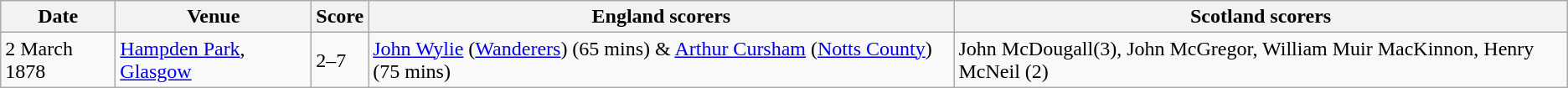<table class="wikitable">
<tr>
<th>Date</th>
<th>Venue</th>
<th>Score</th>
<th>England scorers</th>
<th>Scotland scorers</th>
</tr>
<tr>
<td>2 March 1878</td>
<td><a href='#'>Hampden Park</a>, <a href='#'>Glasgow</a></td>
<td>2–7</td>
<td><a href='#'>John Wylie</a> (<a href='#'>Wanderers</a>) (65 mins) & <a href='#'>Arthur Cursham</a> (<a href='#'>Notts County</a>) (75 mins)</td>
<td>John McDougall(3), John McGregor, William Muir MacKinnon, Henry McNeil (2)</td>
</tr>
</table>
